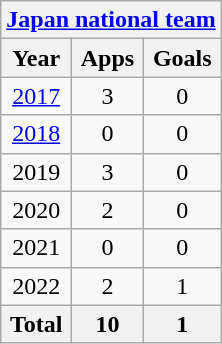<table class="wikitable" style="text-align:center">
<tr>
<th colspan=3><a href='#'>Japan national team</a></th>
</tr>
<tr>
<th>Year</th>
<th>Apps</th>
<th>Goals</th>
</tr>
<tr>
<td><a href='#'>2017</a></td>
<td>3</td>
<td>0</td>
</tr>
<tr>
<td><a href='#'>2018</a></td>
<td>0</td>
<td>0</td>
</tr>
<tr>
<td>2019</td>
<td>3</td>
<td>0</td>
</tr>
<tr>
<td>2020</td>
<td>2</td>
<td>0</td>
</tr>
<tr>
<td>2021</td>
<td>0</td>
<td>0</td>
</tr>
<tr>
<td>2022</td>
<td>2</td>
<td>1</td>
</tr>
<tr>
<th>Total</th>
<th>10</th>
<th>1</th>
</tr>
</table>
